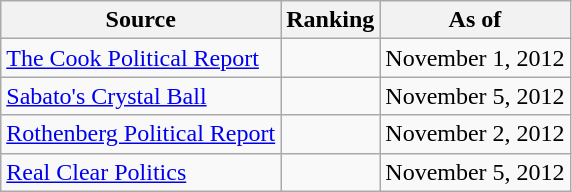<table class="wikitable" style="text-align:center">
<tr>
<th>Source</th>
<th>Ranking</th>
<th>As of</th>
</tr>
<tr>
<td align=left><a href='#'>The Cook Political Report</a></td>
<td></td>
<td>November 1, 2012</td>
</tr>
<tr>
<td align=left><a href='#'>Sabato's Crystal Ball</a></td>
<td></td>
<td>November 5, 2012</td>
</tr>
<tr>
<td align=left><a href='#'>Rothenberg Political Report</a></td>
<td></td>
<td>November 2, 2012</td>
</tr>
<tr>
<td align=left><a href='#'>Real Clear Politics</a></td>
<td></td>
<td>November 5, 2012</td>
</tr>
</table>
